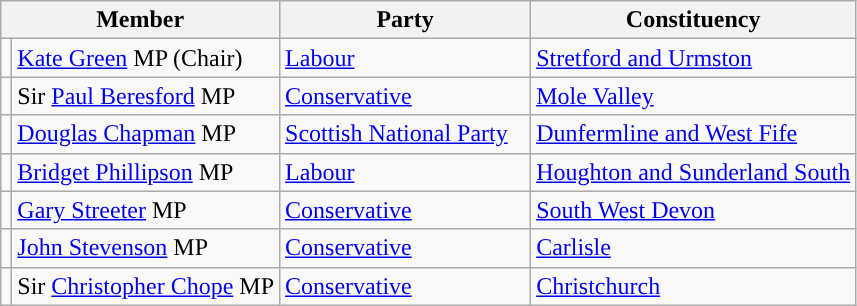<table class="wikitable">
<tr>
<th colspan="2" valign="top" width="160px">Member</th>
<th valign="top" width="160px">Party</th>
<th valign="top">Constituency</th>
</tr>
<tr>
<td></td>
<td><a href='#'>Kate Green</a> MP (Chair)</td>
<td><a href='#'>Labour</a></td>
<td><a href='#'>Stretford and Urmston</a></td>
</tr>
<tr>
<td></td>
<td>Sir <a href='#'>Paul Beresford</a> MP</td>
<td><a href='#'>Conservative</a></td>
<td><a href='#'>Mole Valley</a></td>
</tr>
<tr>
<td></td>
<td><a href='#'>Douglas Chapman</a> MP</td>
<td><a href='#'>Scottish National Party</a></td>
<td><a href='#'>Dunfermline and West Fife</a></td>
</tr>
<tr>
<td></td>
<td><a href='#'>Bridget Phillipson</a> MP</td>
<td><a href='#'>Labour</a></td>
<td><a href='#'>Houghton and Sunderland South</a></td>
</tr>
<tr>
<td></td>
<td><a href='#'>Gary Streeter</a> MP</td>
<td><a href='#'>Conservative</a></td>
<td><a href='#'>South West Devon</a></td>
</tr>
<tr>
<td></td>
<td><a href='#'>John Stevenson</a> MP</td>
<td><a href='#'>Conservative</a></td>
<td><a href='#'>Carlisle</a></td>
</tr>
<tr>
<td></td>
<td>Sir <a href='#'>Christopher Chope</a> MP</td>
<td><a href='#'>Conservative</a></td>
<td><a href='#'>Christchurch</a></td>
</tr>
</table>
